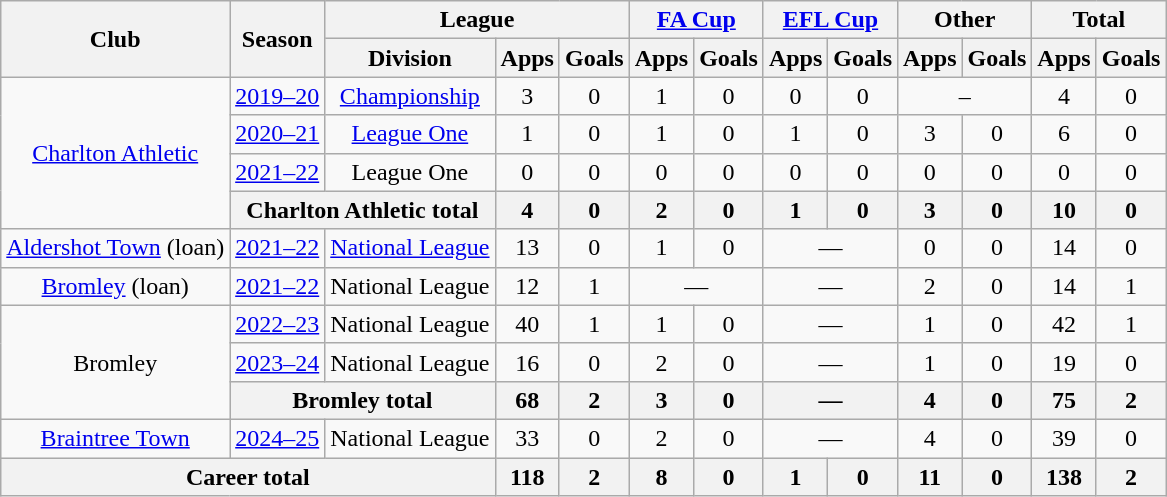<table class="wikitable" style="text-align: center;">
<tr>
<th rowspan="2">Club</th>
<th rowspan="2">Season</th>
<th colspan="3">League</th>
<th colspan="2"><a href='#'>FA Cup</a></th>
<th colspan="2"><a href='#'>EFL Cup</a></th>
<th colspan="2">Other</th>
<th colspan="2">Total</th>
</tr>
<tr>
<th>Division</th>
<th>Apps</th>
<th>Goals</th>
<th>Apps</th>
<th>Goals</th>
<th>Apps</th>
<th>Goals</th>
<th>Apps</th>
<th>Goals</th>
<th>Apps</th>
<th>Goals</th>
</tr>
<tr>
<td rowspan="4"><a href='#'>Charlton Athletic</a></td>
<td><a href='#'>2019–20</a></td>
<td><a href='#'>Championship</a></td>
<td>3</td>
<td>0</td>
<td>1</td>
<td>0</td>
<td>0</td>
<td>0</td>
<td colspan="2">–</td>
<td>4</td>
<td>0</td>
</tr>
<tr>
<td><a href='#'>2020–21</a></td>
<td><a href='#'>League One</a></td>
<td>1</td>
<td>0</td>
<td>1</td>
<td>0</td>
<td>1</td>
<td>0</td>
<td>3</td>
<td>0</td>
<td>6</td>
<td>0</td>
</tr>
<tr>
<td><a href='#'>2021–22</a></td>
<td>League One</td>
<td>0</td>
<td>0</td>
<td>0</td>
<td>0</td>
<td>0</td>
<td>0</td>
<td>0</td>
<td>0</td>
<td>0</td>
<td>0</td>
</tr>
<tr>
<th colspan="2">Charlton Athletic total</th>
<th>4</th>
<th>0</th>
<th>2</th>
<th>0</th>
<th>1</th>
<th>0</th>
<th>3</th>
<th>0</th>
<th>10</th>
<th>0</th>
</tr>
<tr>
<td><a href='#'>Aldershot Town</a> (loan)</td>
<td><a href='#'>2021–22</a></td>
<td><a href='#'>National League</a></td>
<td>13</td>
<td>0</td>
<td>1</td>
<td>0</td>
<td colspan="2">—</td>
<td>0</td>
<td>0</td>
<td>14</td>
<td>0</td>
</tr>
<tr>
<td><a href='#'>Bromley</a> (loan)</td>
<td><a href='#'>2021–22</a></td>
<td>National League</td>
<td>12</td>
<td>1</td>
<td colspan="2">—</td>
<td colspan="2">—</td>
<td>2</td>
<td>0</td>
<td>14</td>
<td>1</td>
</tr>
<tr>
<td rowspan="3">Bromley</td>
<td><a href='#'>2022–23</a></td>
<td>National League</td>
<td>40</td>
<td>1</td>
<td>1</td>
<td>0</td>
<td colspan="2">—</td>
<td>1</td>
<td>0</td>
<td>42</td>
<td>1</td>
</tr>
<tr>
<td><a href='#'>2023–24</a></td>
<td>National League</td>
<td>16</td>
<td>0</td>
<td>2</td>
<td>0</td>
<td colspan="2">—</td>
<td>1</td>
<td>0</td>
<td>19</td>
<td>0</td>
</tr>
<tr>
<th colspan="2">Bromley total</th>
<th>68</th>
<th>2</th>
<th>3</th>
<th>0</th>
<th colspan="2">—</th>
<th>4</th>
<th>0</th>
<th>75</th>
<th>2</th>
</tr>
<tr>
<td><a href='#'>Braintree Town</a></td>
<td><a href='#'>2024–25</a></td>
<td>National League</td>
<td>33</td>
<td>0</td>
<td>2</td>
<td>0</td>
<td colspan="2">—</td>
<td>4</td>
<td>0</td>
<td>39</td>
<td>0</td>
</tr>
<tr>
<th colspan="3">Career total</th>
<th>118</th>
<th>2</th>
<th>8</th>
<th>0</th>
<th>1</th>
<th>0</th>
<th>11</th>
<th>0</th>
<th>138</th>
<th>2</th>
</tr>
</table>
